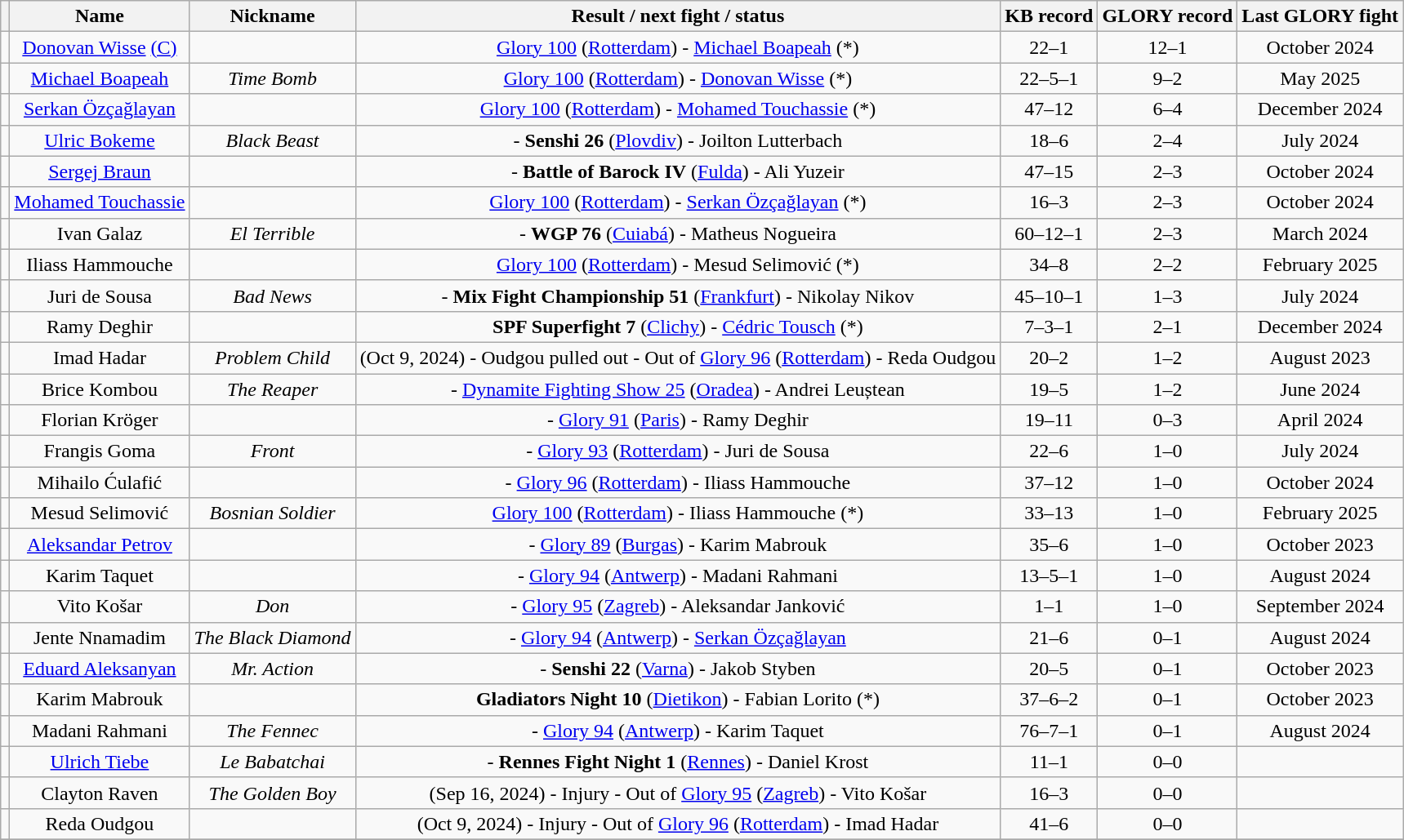<table class="wikitable sortable" style="text-align:center">
<tr>
<th></th>
<th>Name</th>
<th>Nickname</th>
<th>Result / next fight / status</th>
<th>KB record</th>
<th>GLORY record</th>
<th>Last GLORY fight</th>
</tr>
<tr>
<td></td>
<td><a href='#'>Donovan Wisse</a> <a href='#'>(C)</a></td>
<td></td>
<td><a href='#'>Glory 100</a> (<a href='#'>Rotterdam</a>) - <a href='#'>Michael Boapeah</a> (*<strong></strong>)</td>
<td>22–1</td>
<td>12–1</td>
<td>October 2024</td>
</tr>
<tr>
<td></td>
<td><a href='#'>Michael Boapeah</a></td>
<td><em>Time Bomb</em></td>
<td><a href='#'>Glory 100</a> (<a href='#'>Rotterdam</a>) - <a href='#'>Donovan Wisse</a> (*<strong></strong>)</td>
<td>22–5–1</td>
<td>9–2</td>
<td>May 2025</td>
</tr>
<tr>
<td></td>
<td><a href='#'>Serkan Özçağlayan</a></td>
<td></td>
<td><a href='#'>Glory 100</a> (<a href='#'>Rotterdam</a>) - <a href='#'>Mohamed Touchassie</a> (*<strong></strong>)</td>
<td>47–12</td>
<td>6–4</td>
<td>December 2024</td>
</tr>
<tr>
<td></td>
<td><a href='#'>Ulric Bokeme</a></td>
<td><em>Black Beast</em></td>
<td> - <strong>Senshi 26</strong> (<a href='#'>Plovdiv</a>) - Joilton Lutterbach</td>
<td>18–6</td>
<td>2–4</td>
<td>July 2024</td>
</tr>
<tr>
<td></td>
<td><a href='#'>Sergej Braun</a></td>
<td></td>
<td> - <strong>Battle of Barock IV</strong> (<a href='#'>Fulda</a>) - Ali Yuzeir</td>
<td>47–15</td>
<td>2–3</td>
<td>October 2024</td>
</tr>
<tr>
<td></td>
<td><a href='#'>Mohamed Touchassie</a></td>
<td></td>
<td><a href='#'>Glory 100</a> (<a href='#'>Rotterdam</a>) - <a href='#'>Serkan Özçağlayan</a> (*<strong></strong>)</td>
<td>16–3</td>
<td>2–3</td>
<td>October 2024</td>
</tr>
<tr>
<td></td>
<td>Ivan Galaz</td>
<td><em>El Terrible</em></td>
<td> - <strong>WGP 76</strong> (<a href='#'>Cuiabá</a>) - Matheus Nogueira</td>
<td>60–12–1</td>
<td>2–3</td>
<td>March 2024</td>
</tr>
<tr>
<td></td>
<td>Iliass Hammouche</td>
<td></td>
<td><a href='#'>Glory 100</a> (<a href='#'>Rotterdam</a>) - Mesud Selimović (*<strong></strong>)</td>
<td>34–8</td>
<td>2–2</td>
<td>February 2025</td>
</tr>
<tr>
<td></td>
<td>Juri de Sousa</td>
<td><em>Bad News</em></td>
<td> - <strong>Mix Fight Championship 51</strong> (<a href='#'>Frankfurt</a>) - Nikolay Nikov</td>
<td>45–10–1</td>
<td>1–3</td>
<td>July 2024</td>
</tr>
<tr>
<td></td>
<td>Ramy Deghir</td>
<td></td>
<td><strong>SPF Superfight 7</strong> (<a href='#'>Clichy</a>) - <a href='#'>Cédric Tousch</a> (*<strong></strong>)</td>
<td>7–3–1</td>
<td>2–1</td>
<td>December 2024</td>
</tr>
<tr>
<td></td>
<td>Imad Hadar</td>
<td><em>Problem Child</em></td>
<td>(Oct 9, 2024) - Oudgou pulled out - Out of <a href='#'>Glory 96</a> (<a href='#'>Rotterdam</a>) - Reda Oudgou</td>
<td>20–2</td>
<td>1–2</td>
<td>August 2023</td>
</tr>
<tr>
<td></td>
<td>Brice Kombou</td>
<td><em>The Reaper</em></td>
<td> - <a href='#'>Dynamite Fighting Show 25</a> (<a href='#'>Oradea</a>) - Andrei Leuștean</td>
<td>19–5</td>
<td>1–2</td>
<td>June 2024</td>
</tr>
<tr>
<td></td>
<td>Florian Kröger</td>
<td></td>
<td> - <a href='#'>Glory 91</a> (<a href='#'>Paris</a>) - Ramy Deghir</td>
<td>19–11</td>
<td>0–3</td>
<td>April 2024</td>
</tr>
<tr>
<td></td>
<td>Frangis Goma</td>
<td><em>Front</em></td>
<td> - <a href='#'>Glory 93</a> (<a href='#'>Rotterdam</a>) - Juri de Sousa</td>
<td>22–6</td>
<td>1–0</td>
<td>July 2024</td>
</tr>
<tr>
<td></td>
<td>Mihailo Ćulafić</td>
<td></td>
<td> - <a href='#'>Glory 96</a> (<a href='#'>Rotterdam</a>) - Iliass Hammouche</td>
<td>37–12</td>
<td>1–0</td>
<td>October 2024</td>
</tr>
<tr>
<td></td>
<td>Mesud Selimović</td>
<td><em>Bosnian Soldier</em></td>
<td><a href='#'>Glory 100</a> (<a href='#'>Rotterdam</a>) - Iliass Hammouche (*<strong></strong>)</td>
<td>33–13</td>
<td>1–0</td>
<td>February 2025</td>
</tr>
<tr>
<td></td>
<td><a href='#'>Aleksandar Petrov</a></td>
<td></td>
<td> - <a href='#'>Glory 89</a> (<a href='#'>Burgas</a>) - Karim Mabrouk</td>
<td>35–6</td>
<td>1–0</td>
<td>October 2023</td>
</tr>
<tr>
<td></td>
<td>Karim Taquet</td>
<td></td>
<td> - <a href='#'>Glory 94</a> (<a href='#'>Antwerp</a>) - Madani Rahmani</td>
<td>13–5–1</td>
<td>1–0</td>
<td>August 2024</td>
</tr>
<tr>
<td></td>
<td>Vito Košar</td>
<td><em>Don</em></td>
<td> - <a href='#'>Glory 95</a> (<a href='#'>Zagreb</a>) - Aleksandar Janković</td>
<td>1–1</td>
<td>1–0</td>
<td>September 2024</td>
</tr>
<tr>
<td></td>
<td>Jente Nnamadim</td>
<td><em>The Black Diamond</em></td>
<td> - <a href='#'>Glory 94</a> (<a href='#'>Antwerp</a>) - <a href='#'>Serkan Özçağlayan</a></td>
<td>21–6</td>
<td>0–1</td>
<td>August 2024</td>
</tr>
<tr>
<td></td>
<td><a href='#'>Eduard Aleksanyan</a></td>
<td><em>Mr. Action</em></td>
<td> - <strong>Senshi 22</strong> (<a href='#'>Varna</a>) - Jakob Styben</td>
<td>20–5</td>
<td>0–1</td>
<td>October 2023</td>
</tr>
<tr>
<td></td>
<td>Karim Mabrouk</td>
<td></td>
<td><strong>Gladiators Night 10</strong> (<a href='#'>Dietikon</a>) - Fabian Lorito  (*<strong></strong>)</td>
<td>37–6–2</td>
<td>0–1</td>
<td>October 2023</td>
</tr>
<tr>
<td></td>
<td>Madani Rahmani</td>
<td><em>The Fennec</em></td>
<td> - <a href='#'>Glory 94</a> (<a href='#'>Antwerp</a>) - Karim Taquet</td>
<td>76–7–1</td>
<td>0–1</td>
<td>August 2024</td>
</tr>
<tr>
<td></td>
<td><a href='#'>Ulrich Tiebe</a></td>
<td><em>Le Babatchai</em></td>
<td> - <strong>Rennes Fight Night 1</strong> (<a href='#'>Rennes</a>) - Daniel Krost</td>
<td>11–1</td>
<td>0–0</td>
<td></td>
</tr>
<tr>
<td></td>
<td>Clayton Raven</td>
<td><em>The Golden Boy</em></td>
<td>(Sep 16, 2024) - Injury - Out of <a href='#'>Glory 95</a> (<a href='#'>Zagreb</a>) - Vito Košar</td>
<td>16–3</td>
<td>0–0</td>
<td></td>
</tr>
<tr>
<td></td>
<td>Reda Oudgou</td>
<td></td>
<td>(Oct 9, 2024) - Injury - Out of <a href='#'>Glory 96</a> (<a href='#'>Rotterdam</a>) - Imad Hadar</td>
<td>41–6</td>
<td>0–0</td>
<td></td>
</tr>
<tr>
</tr>
</table>
